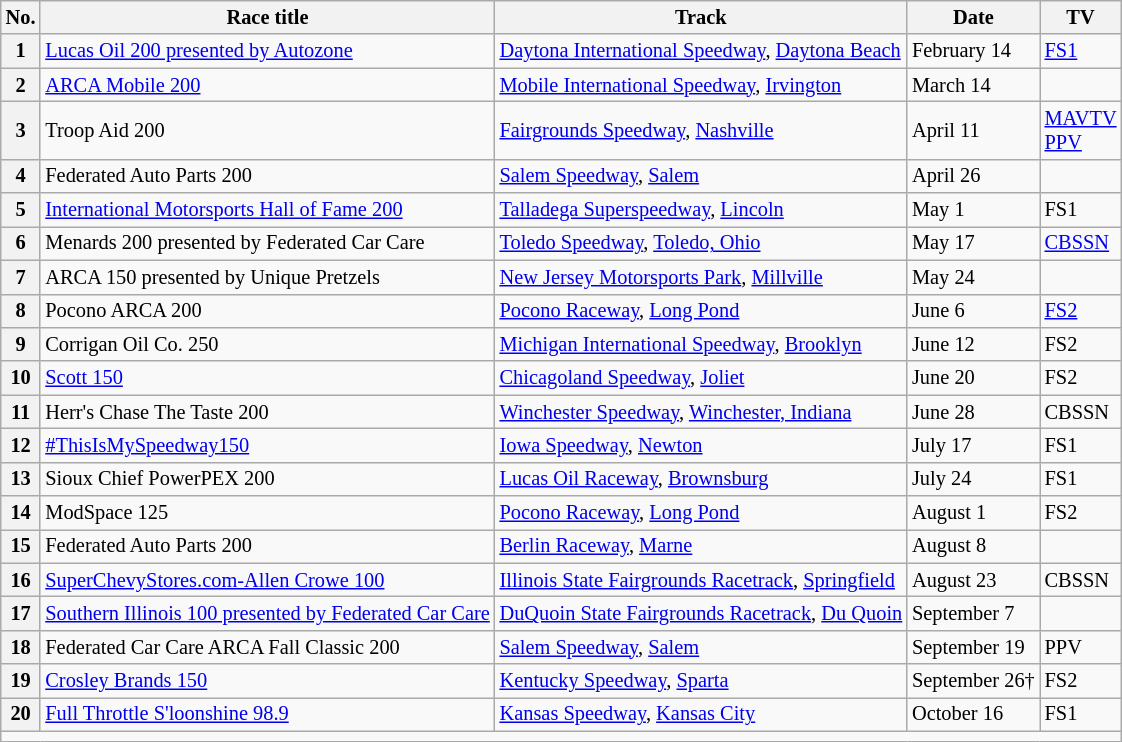<table class="wikitable" style="font-size:85%;">
<tr>
<th>No.</th>
<th>Race title</th>
<th>Track</th>
<th>Date</th>
<th>TV</th>
</tr>
<tr>
<th>1</th>
<td><a href='#'>Lucas Oil 200 presented by Autozone</a></td>
<td><a href='#'>Daytona International Speedway</a>, <a href='#'>Daytona Beach</a></td>
<td>February 14</td>
<td><a href='#'>FS1</a></td>
</tr>
<tr>
<th>2</th>
<td><a href='#'>ARCA Mobile 200</a></td>
<td><a href='#'>Mobile International Speedway</a>, <a href='#'>Irvington</a></td>
<td>March 14</td>
<td></td>
</tr>
<tr>
<th>3</th>
<td>Troop Aid 200</td>
<td><a href='#'>Fairgrounds Speedway</a>, <a href='#'>Nashville</a></td>
<td>April 11</td>
<td><a href='#'>MAVTV</a><br><a href='#'>PPV</a></td>
</tr>
<tr>
<th>4</th>
<td>Federated Auto Parts 200</td>
<td><a href='#'>Salem Speedway</a>, <a href='#'>Salem</a></td>
<td>April 26</td>
<td></td>
</tr>
<tr>
<th>5</th>
<td><a href='#'>International Motorsports Hall of Fame 200</a></td>
<td><a href='#'>Talladega Superspeedway</a>, <a href='#'>Lincoln</a></td>
<td>May 1</td>
<td>FS1</td>
</tr>
<tr>
<th>6</th>
<td>Menards 200 presented by Federated Car Care</td>
<td><a href='#'>Toledo Speedway</a>, <a href='#'>Toledo, Ohio</a></td>
<td>May 17</td>
<td><a href='#'>CBSSN</a></td>
</tr>
<tr>
<th>7</th>
<td>ARCA 150 presented by Unique Pretzels</td>
<td><a href='#'>New Jersey Motorsports Park</a>, <a href='#'>Millville</a></td>
<td>May 24</td>
<td></td>
</tr>
<tr>
<th>8</th>
<td>Pocono ARCA 200</td>
<td><a href='#'>Pocono Raceway</a>, <a href='#'>Long Pond</a></td>
<td>June 6</td>
<td><a href='#'>FS2</a></td>
</tr>
<tr>
<th>9</th>
<td>Corrigan Oil Co. 250</td>
<td><a href='#'>Michigan International Speedway</a>, <a href='#'>Brooklyn</a></td>
<td>June 12</td>
<td>FS2</td>
</tr>
<tr>
<th>10</th>
<td><a href='#'>Scott 150</a></td>
<td><a href='#'>Chicagoland Speedway</a>, <a href='#'>Joliet</a></td>
<td>June 20</td>
<td>FS2</td>
</tr>
<tr>
<th>11</th>
<td>Herr's Chase The Taste 200</td>
<td><a href='#'>Winchester Speedway</a>, <a href='#'>Winchester, Indiana</a></td>
<td>June 28</td>
<td>CBSSN</td>
</tr>
<tr>
<th>12</th>
<td><a href='#'>#ThisIsMySpeedway150</a></td>
<td><a href='#'>Iowa Speedway</a>, <a href='#'>Newton</a></td>
<td>July 17</td>
<td>FS1</td>
</tr>
<tr>
<th>13</th>
<td>Sioux Chief PowerPEX 200</td>
<td><a href='#'>Lucas Oil Raceway</a>, <a href='#'>Brownsburg</a></td>
<td>July 24</td>
<td>FS1</td>
</tr>
<tr>
<th>14</th>
<td>ModSpace 125</td>
<td><a href='#'>Pocono Raceway</a>, <a href='#'>Long Pond</a></td>
<td>August 1</td>
<td>FS2</td>
</tr>
<tr>
<th>15</th>
<td>Federated Auto Parts 200</td>
<td><a href='#'>Berlin Raceway</a>, <a href='#'>Marne</a></td>
<td>August 8</td>
<td></td>
</tr>
<tr>
<th>16</th>
<td><a href='#'>SuperChevyStores.com-Allen Crowe 100</a></td>
<td><a href='#'>Illinois State Fairgrounds Racetrack</a>, <a href='#'>Springfield</a></td>
<td>August 23</td>
<td>CBSSN</td>
</tr>
<tr>
<th>17</th>
<td><a href='#'>Southern Illinois 100 presented by Federated Car Care</a></td>
<td><a href='#'>DuQuoin State Fairgrounds Racetrack</a>, <a href='#'>Du Quoin</a></td>
<td>September 7</td>
<td></td>
</tr>
<tr>
<th>18</th>
<td>Federated Car Care ARCA Fall Classic 200</td>
<td><a href='#'>Salem Speedway</a>, <a href='#'>Salem</a></td>
<td>September 19</td>
<td>PPV</td>
</tr>
<tr>
<th>19</th>
<td><a href='#'>Crosley Brands 150</a></td>
<td><a href='#'>Kentucky Speedway</a>, <a href='#'>Sparta</a></td>
<td>September 26†</td>
<td>FS2</td>
</tr>
<tr>
<th>20</th>
<td><a href='#'>Full Throttle S'loonshine 98.9</a></td>
<td><a href='#'>Kansas Speedway</a>, <a href='#'>Kansas City</a></td>
<td>October 16</td>
<td>FS1</td>
</tr>
<tr>
<td colspan="5"></td>
</tr>
</table>
